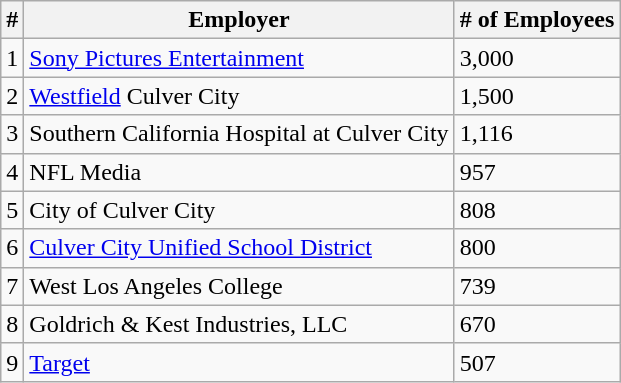<table class="wikitable">
<tr>
<th>#</th>
<th>Employer</th>
<th># of Employees</th>
</tr>
<tr>
<td>1</td>
<td><a href='#'>Sony Pictures Entertainment</a></td>
<td>3,000</td>
</tr>
<tr>
<td>2</td>
<td><a href='#'>Westfield</a> Culver City</td>
<td>1,500</td>
</tr>
<tr>
<td>3</td>
<td>Southern California Hospital at Culver City</td>
<td>1,116</td>
</tr>
<tr>
<td>4</td>
<td>NFL Media</td>
<td>957</td>
</tr>
<tr>
<td>5</td>
<td>City of Culver City</td>
<td>808</td>
</tr>
<tr>
<td>6</td>
<td><a href='#'>Culver City Unified School District</a></td>
<td>800</td>
</tr>
<tr>
<td>7</td>
<td>West Los Angeles College</td>
<td>739</td>
</tr>
<tr>
<td>8</td>
<td>Goldrich & Kest Industries, LLC</td>
<td>670</td>
</tr>
<tr>
<td>9</td>
<td><a href='#'>Target</a></td>
<td>507</td>
</tr>
</table>
